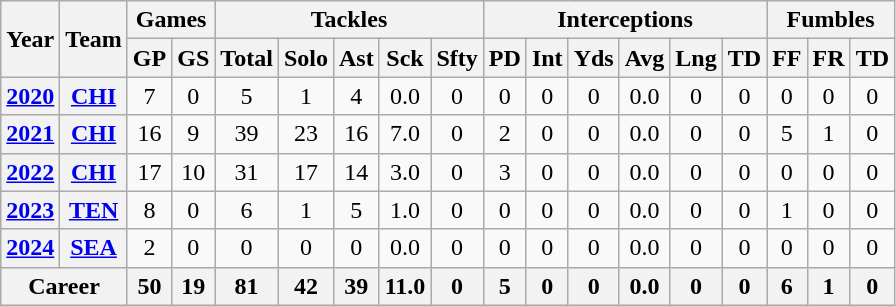<table class="wikitable" style="text-align:center;">
<tr>
<th rowspan="2">Year</th>
<th rowspan="2">Team</th>
<th colspan="2">Games</th>
<th colspan="5">Tackles</th>
<th colspan="6">Interceptions</th>
<th colspan="3">Fumbles</th>
</tr>
<tr>
<th>GP</th>
<th>GS</th>
<th>Total</th>
<th>Solo</th>
<th>Ast</th>
<th>Sck</th>
<th>Sfty</th>
<th>PD</th>
<th>Int</th>
<th>Yds</th>
<th>Avg</th>
<th>Lng</th>
<th>TD</th>
<th>FF</th>
<th>FR</th>
<th>TD</th>
</tr>
<tr>
<th><a href='#'>2020</a></th>
<th><a href='#'>CHI</a></th>
<td>7</td>
<td>0</td>
<td>5</td>
<td>1</td>
<td>4</td>
<td>0.0</td>
<td>0</td>
<td>0</td>
<td>0</td>
<td>0</td>
<td>0.0</td>
<td>0</td>
<td>0</td>
<td>0</td>
<td>0</td>
<td>0</td>
</tr>
<tr>
<th><a href='#'>2021</a></th>
<th><a href='#'>CHI</a></th>
<td>16</td>
<td>9</td>
<td>39</td>
<td>23</td>
<td>16</td>
<td>7.0</td>
<td>0</td>
<td>2</td>
<td>0</td>
<td>0</td>
<td>0.0</td>
<td>0</td>
<td>0</td>
<td>5</td>
<td>1</td>
<td>0</td>
</tr>
<tr>
<th><a href='#'>2022</a></th>
<th><a href='#'>CHI</a></th>
<td>17</td>
<td>10</td>
<td>31</td>
<td>17</td>
<td>14</td>
<td>3.0</td>
<td>0</td>
<td>3</td>
<td>0</td>
<td>0</td>
<td>0.0</td>
<td>0</td>
<td>0</td>
<td>0</td>
<td>0</td>
<td>0</td>
</tr>
<tr>
<th><a href='#'>2023</a></th>
<th><a href='#'>TEN</a></th>
<td>8</td>
<td>0</td>
<td>6</td>
<td>1</td>
<td>5</td>
<td>1.0</td>
<td>0</td>
<td>0</td>
<td>0</td>
<td>0</td>
<td>0.0</td>
<td>0</td>
<td>0</td>
<td>1</td>
<td>0</td>
<td>0</td>
</tr>
<tr>
<th><a href='#'>2024</a></th>
<th><a href='#'>SEA</a></th>
<td>2</td>
<td>0</td>
<td>0</td>
<td>0</td>
<td>0</td>
<td>0.0</td>
<td>0</td>
<td>0</td>
<td>0</td>
<td>0</td>
<td>0.0</td>
<td>0</td>
<td>0</td>
<td>0</td>
<td>0</td>
<td>0</td>
</tr>
<tr>
<th colspan="2">Career</th>
<th>50</th>
<th>19</th>
<th>81</th>
<th>42</th>
<th>39</th>
<th>11.0</th>
<th>0</th>
<th>5</th>
<th>0</th>
<th>0</th>
<th>0.0</th>
<th>0</th>
<th>0</th>
<th>6</th>
<th>1</th>
<th>0</th>
</tr>
</table>
